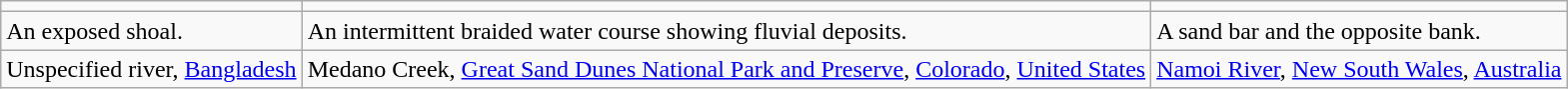<table class="wikitable">
<tr>
<td></td>
<td></td>
<td></td>
</tr>
<tr>
<td>An exposed shoal.</td>
<td>An intermittent braided water course showing fluvial deposits.</td>
<td>A sand bar and the opposite bank.</td>
</tr>
<tr>
<td>Unspecified river, <a href='#'>Bangladesh</a></td>
<td>Medano Creek, <a href='#'>Great Sand Dunes National Park and Preserve</a>, <a href='#'>Colorado</a>, <a href='#'>United States</a></td>
<td><a href='#'>Namoi River</a>, <a href='#'>New South Wales</a>, <a href='#'>Australia</a></td>
</tr>
</table>
